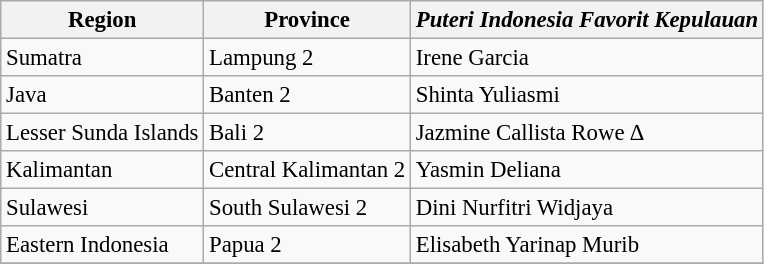<table class="wikitable sortable" style="font-size: 95%;">
<tr>
<th>Region</th>
<th>Province</th>
<th><em>Puteri Indonesia Favorit Kepulauan</em></th>
</tr>
<tr>
<td>Sumatra</td>
<td>Lampung 2</td>
<td>Irene Garcia</td>
</tr>
<tr>
<td>Java</td>
<td>Banten 2</td>
<td>Shinta Yuliasmi</td>
</tr>
<tr>
<td>Lesser Sunda Islands</td>
<td>Bali 2</td>
<td>Jazmine Callista Rowe ∆</td>
</tr>
<tr>
<td>Kalimantan</td>
<td>Central Kalimantan 2</td>
<td>Yasmin Deliana</td>
</tr>
<tr>
<td>Sulawesi</td>
<td>South Sulawesi 2</td>
<td>Dini Nurfitri Widjaya</td>
</tr>
<tr>
<td>Eastern Indonesia</td>
<td>Papua 2</td>
<td>Elisabeth Yarinap Murib</td>
</tr>
<tr>
</tr>
</table>
